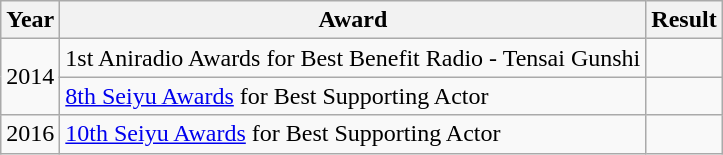<table class="wikitable">
<tr>
<th>Year</th>
<th>Award</th>
<th>Result</th>
</tr>
<tr>
<td rowspan="2">2014</td>
<td>1st Aniradio Awards for Best Benefit Radio - Tensai Gunshi</td>
<td></td>
</tr>
<tr>
<td><a href='#'>8th Seiyu Awards</a> for Best Supporting Actor</td>
<td></td>
</tr>
<tr>
<td>2016</td>
<td><a href='#'>10th Seiyu Awards</a> for Best Supporting Actor</td>
<td></td>
</tr>
</table>
